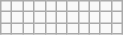<table class="wikitable letters-blue">
<tr>
<td></td>
<td></td>
<td></td>
<td></td>
<td></td>
<td></td>
<td></td>
<td></td>
<td></td>
<td></td>
<td></td>
</tr>
<tr>
<td></td>
<td></td>
<td></td>
<td></td>
<td></td>
<td></td>
<td></td>
<td></td>
<td></td>
<td></td>
<td></td>
</tr>
<tr>
<td></td>
<td></td>
<td></td>
<td></td>
<td></td>
<td></td>
<td></td>
<td></td>
<td></td>
<td></td>
<td></td>
</tr>
</table>
